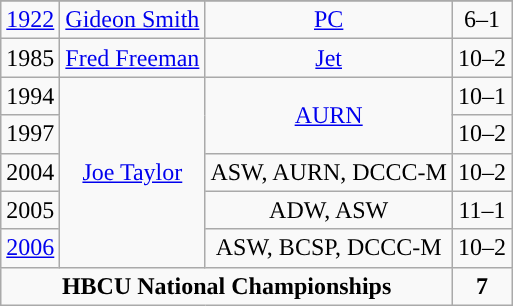<table class="wikitable" style="text-align:center;">
<tr>
</tr>
<tr style="text-align:center;">
<td><a href='#'>1922</a></td>
<td><a href='#'>Gideon Smith</a></td>
<td><a href='#'>PC</a></td>
<td>6–1</td>
</tr>
<tr align="center">
<td>1985</td>
<td><a href='#'>Fred Freeman</a></td>
<td><a href='#'>Jet</a></td>
<td>10–2</td>
</tr>
<tr align="center">
<td>1994</td>
<td rowspan="5"><a href='#'>Joe Taylor</a></td>
<td rowspan="2"><a href='#'>AURN</a></td>
<td>10–1</td>
</tr>
<tr align="center">
<td>1997</td>
<td>10–2</td>
</tr>
<tr align="center">
<td>2004</td>
<td>ASW, AURN, DCCC-M</td>
<td>10–2</td>
</tr>
<tr align="center">
<td>2005</td>
<td>ADW, ASW</td>
<td>11–1</td>
</tr>
<tr align="center">
<td><a href='#'>2006</a></td>
<td>ASW, BCSP, DCCC-M</td>
<td>10–2</td>
</tr>
<tr align="center">
<td colspan=3><strong>HBCU National Championships</strong></td>
<td colspan=3><strong>7</strong></td>
</tr>
</table>
